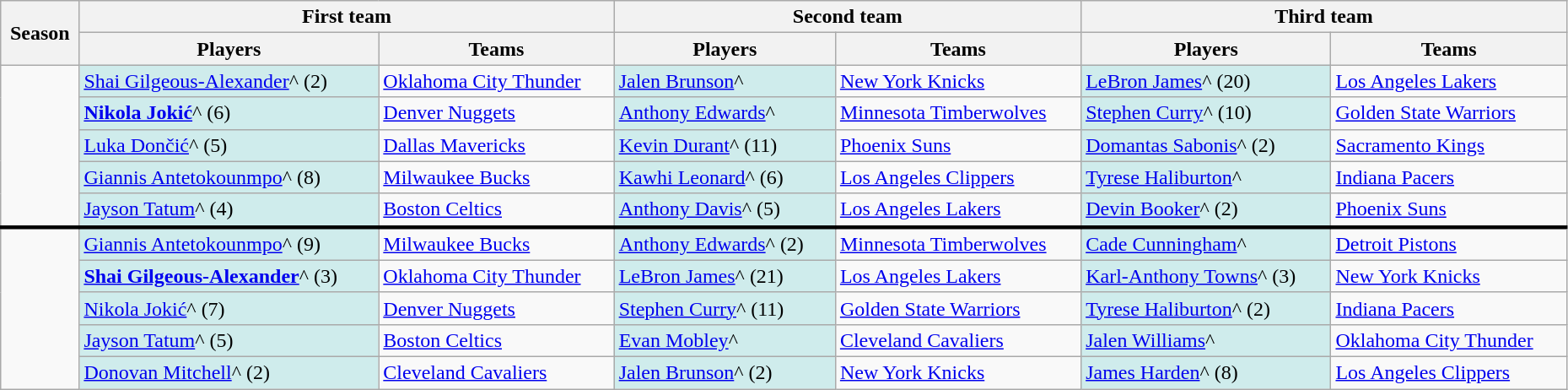<table class="wikitable sortable" style="width:98%">
<tr>
<th rowspan=2>Season</th>
<th colspan=2 class=unsortable>First team</th>
<th colspan=2 class=unsortable>Second team</th>
<th colspan=2 class=unsortable>Third team</th>
</tr>
<tr>
<th class=unsortable>Players</th>
<th class=unsortable>Teams</th>
<th class=unsortable>Players</th>
<th class=unsortable>Teams</th>
<th class=unsortable>Players</th>
<th class=unsortable>Teams</th>
</tr>
<tr>
<td rowspan="5"></td>
<td bgcolor="#CFECEC"> <a href='#'>Shai Gilgeous-Alexander</a>^ (2)</td>
<td><a href='#'>Oklahoma City Thunder</a></td>
<td bgcolor="#CFECEC"> <a href='#'>Jalen Brunson</a>^</td>
<td><a href='#'>New York Knicks</a></td>
<td bgcolor="#CFECEC"> <a href='#'>LeBron James</a>^ (20)</td>
<td><a href='#'>Los Angeles Lakers</a></td>
</tr>
<tr>
<td bgcolor="#CFECEC"> <strong><a href='#'>Nikola Jokić</a></strong>^ (6)</td>
<td><a href='#'>Denver Nuggets</a></td>
<td bgcolor="#CFECEC"> <a href='#'>Anthony Edwards</a>^</td>
<td><a href='#'>Minnesota Timberwolves</a></td>
<td bgcolor="#CFECEC"> <a href='#'>Stephen Curry</a>^ (10)</td>
<td><a href='#'>Golden State Warriors</a></td>
</tr>
<tr>
<td bgcolor="#CFECEC"> <a href='#'>Luka Dončić</a>^ (5)</td>
<td><a href='#'>Dallas Mavericks</a></td>
<td bgcolor="#CFECEC"> <a href='#'>Kevin Durant</a>^ (11)</td>
<td><a href='#'>Phoenix Suns</a></td>
<td bgcolor="#CFECEC"> <a href='#'>Domantas Sabonis</a>^ (2)</td>
<td><a href='#'>Sacramento Kings</a></td>
</tr>
<tr>
<td bgcolor="#CFECEC"> <a href='#'>Giannis Antetokounmpo</a>^ (8)</td>
<td><a href='#'>Milwaukee Bucks</a></td>
<td bgcolor="#CFECEC"> <a href='#'>Kawhi Leonard</a>^ (6)</td>
<td><a href='#'>Los Angeles Clippers</a></td>
<td bgcolor="#CFECEC"> <a href='#'>Tyrese Haliburton</a>^</td>
<td><a href='#'>Indiana Pacers</a></td>
</tr>
<tr>
<td bgcolor="#CFECEC"> <a href='#'>Jayson Tatum</a>^ (4)</td>
<td><a href='#'>Boston Celtics</a></td>
<td bgcolor="#CFECEC"> <a href='#'>Anthony Davis</a>^ (5)</td>
<td><a href='#'>Los Angeles Lakers</a></td>
<td bgcolor="#CFECEC"> <a href='#'>Devin Booker</a>^ (2)</td>
<td><a href='#'>Phoenix Suns</a></td>
</tr>
<tr style="border-top:3px solid black">
<td rowspan=5></td>
<td bgcolor="#CFECEC"> <a href='#'>Giannis Antetokounmpo</a>^ (9)</td>
<td><a href='#'>Milwaukee Bucks</a></td>
<td bgcolor="#CFECEC"> <a href='#'>Anthony Edwards</a>^ (2)</td>
<td><a href='#'>Minnesota Timberwolves</a></td>
<td bgcolor="#CFECEC"> <a href='#'>Cade Cunningham</a>^</td>
<td><a href='#'>Detroit Pistons</a></td>
</tr>
<tr>
<td bgcolor="#CFECEC"> <strong><a href='#'>Shai Gilgeous-Alexander</a></strong>^ (3)</td>
<td><a href='#'>Oklahoma City Thunder</a></td>
<td bgcolor="#CFECEC"> <a href='#'>LeBron James</a>^ (21)</td>
<td><a href='#'>Los Angeles Lakers</a></td>
<td bgcolor="#CFECEC"> <a href='#'>Karl-Anthony Towns</a>^ (3)</td>
<td><a href='#'>New York Knicks</a></td>
</tr>
<tr>
<td bgcolor="#CFECEC"> <a href='#'>Nikola Jokić</a>^ (7)</td>
<td><a href='#'>Denver Nuggets</a></td>
<td bgcolor="#CFECEC"> <a href='#'>Stephen Curry</a>^ (11)</td>
<td><a href='#'>Golden State Warriors</a></td>
<td bgcolor="#CFECEC"> <a href='#'>Tyrese Haliburton</a>^ (2)</td>
<td><a href='#'>Indiana Pacers</a></td>
</tr>
<tr>
<td bgcolor="#CFECEC"> <a href='#'>Jayson Tatum</a>^ (5)</td>
<td><a href='#'>Boston Celtics</a></td>
<td bgcolor="#CFECEC"> <a href='#'>Evan Mobley</a>^</td>
<td><a href='#'>Cleveland Cavaliers</a></td>
<td bgcolor="#CFECEC"> <a href='#'>Jalen Williams</a>^</td>
<td><a href='#'>Oklahoma City Thunder</a></td>
</tr>
<tr>
<td bgcolor="#CFECEC"> <a href='#'>Donovan Mitchell</a>^ (2)</td>
<td><a href='#'>Cleveland Cavaliers</a></td>
<td bgcolor="#CFECEC"> <a href='#'>Jalen Brunson</a>^ (2)</td>
<td><a href='#'>New York Knicks</a></td>
<td bgcolor="#CFECEC"> <a href='#'>James Harden</a>^ (8)</td>
<td><a href='#'>Los Angeles Clippers</a></td>
</tr>
</table>
